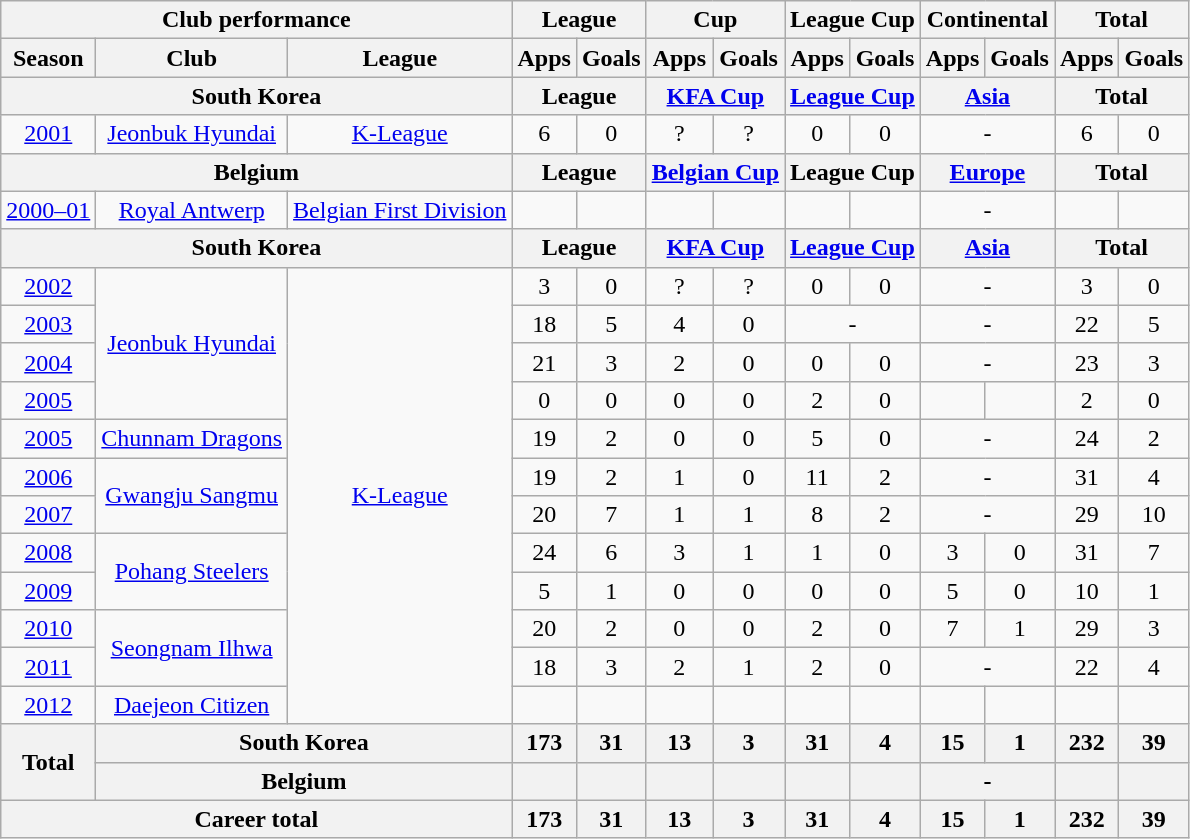<table class="wikitable" style="text-align:center">
<tr>
<th colspan=3>Club performance</th>
<th colspan=2>League</th>
<th colspan=2>Cup</th>
<th colspan=2>League Cup</th>
<th colspan=2>Continental</th>
<th colspan=2>Total</th>
</tr>
<tr>
<th>Season</th>
<th>Club</th>
<th>League</th>
<th>Apps</th>
<th>Goals</th>
<th>Apps</th>
<th>Goals</th>
<th>Apps</th>
<th>Goals</th>
<th>Apps</th>
<th>Goals</th>
<th>Apps</th>
<th>Goals</th>
</tr>
<tr>
<th colspan=3>South Korea</th>
<th colspan=2>League</th>
<th colspan=2><a href='#'>KFA Cup</a></th>
<th colspan=2><a href='#'>League Cup</a></th>
<th colspan=2><a href='#'>Asia</a></th>
<th colspan=2>Total</th>
</tr>
<tr>
<td><a href='#'>2001</a></td>
<td rowspan="1"><a href='#'>Jeonbuk Hyundai</a></td>
<td rowspan="1"><a href='#'>K-League</a></td>
<td>6</td>
<td>0</td>
<td>?</td>
<td>?</td>
<td>0</td>
<td>0</td>
<td colspan="2">-</td>
<td>6</td>
<td>0</td>
</tr>
<tr>
<th colspan=3>Belgium</th>
<th colspan=2>League</th>
<th colspan=2><a href='#'>Belgian Cup</a></th>
<th colspan=2>League Cup</th>
<th colspan=2><a href='#'>Europe</a></th>
<th colspan=2>Total</th>
</tr>
<tr>
<td><a href='#'>2000–01</a></td>
<td rowspan="1"><a href='#'>Royal Antwerp</a></td>
<td rowspan="1"><a href='#'>Belgian First Division</a></td>
<td></td>
<td></td>
<td></td>
<td></td>
<td></td>
<td></td>
<td colspan="2">-</td>
<td></td>
<td></td>
</tr>
<tr>
<th colspan=3>South Korea</th>
<th colspan=2>League</th>
<th colspan=2><a href='#'>KFA Cup</a></th>
<th colspan=2><a href='#'>League Cup</a></th>
<th colspan=2><a href='#'>Asia</a></th>
<th colspan=2>Total</th>
</tr>
<tr>
<td><a href='#'>2002</a></td>
<td rowspan="4"><a href='#'>Jeonbuk Hyundai</a></td>
<td rowspan="12"><a href='#'>K-League</a></td>
<td>3</td>
<td>0</td>
<td>?</td>
<td>?</td>
<td>0</td>
<td>0</td>
<td colspan="2">-</td>
<td>3</td>
<td>0</td>
</tr>
<tr>
<td><a href='#'>2003</a></td>
<td>18</td>
<td>5</td>
<td>4</td>
<td>0</td>
<td colspan="2">-</td>
<td colspan="2">-</td>
<td>22</td>
<td>5</td>
</tr>
<tr>
<td><a href='#'>2004</a></td>
<td>21</td>
<td>3</td>
<td>2</td>
<td>0</td>
<td>0</td>
<td>0</td>
<td colspan="2">-</td>
<td>23</td>
<td>3</td>
</tr>
<tr>
<td><a href='#'>2005</a></td>
<td>0</td>
<td>0</td>
<td>0</td>
<td>0</td>
<td>2</td>
<td>0</td>
<td></td>
<td></td>
<td>2</td>
<td>0</td>
</tr>
<tr>
<td><a href='#'>2005</a></td>
<td rowspan="1"><a href='#'>Chunnam Dragons</a></td>
<td>19</td>
<td>2</td>
<td>0</td>
<td>0</td>
<td>5</td>
<td>0</td>
<td colspan="2">-</td>
<td>24</td>
<td>2</td>
</tr>
<tr>
<td><a href='#'>2006</a></td>
<td rowspan="2"><a href='#'>Gwangju Sangmu</a></td>
<td>19</td>
<td>2</td>
<td>1</td>
<td>0</td>
<td>11</td>
<td>2</td>
<td colspan="2">-</td>
<td>31</td>
<td>4</td>
</tr>
<tr>
<td><a href='#'>2007</a></td>
<td>20</td>
<td>7</td>
<td>1</td>
<td>1</td>
<td>8</td>
<td>2</td>
<td colspan="2">-</td>
<td>29</td>
<td>10</td>
</tr>
<tr>
<td><a href='#'>2008</a></td>
<td rowspan="2"><a href='#'>Pohang Steelers</a></td>
<td>24</td>
<td>6</td>
<td>3</td>
<td>1</td>
<td>1</td>
<td>0</td>
<td>3</td>
<td>0</td>
<td>31</td>
<td>7</td>
</tr>
<tr>
<td><a href='#'>2009</a></td>
<td>5</td>
<td>1</td>
<td>0</td>
<td>0</td>
<td>0</td>
<td>0</td>
<td>5</td>
<td>0</td>
<td>10</td>
<td>1</td>
</tr>
<tr>
<td><a href='#'>2010</a></td>
<td rowspan="2"><a href='#'>Seongnam Ilhwa</a></td>
<td>20</td>
<td>2</td>
<td>0</td>
<td>0</td>
<td>2</td>
<td>0</td>
<td>7</td>
<td>1</td>
<td>29</td>
<td>3</td>
</tr>
<tr>
<td><a href='#'>2011</a></td>
<td>18</td>
<td>3</td>
<td>2</td>
<td>1</td>
<td>2</td>
<td>0</td>
<td colspan="2">-</td>
<td>22</td>
<td>4</td>
</tr>
<tr>
<td><a href='#'>2012</a></td>
<td rowspan="1"><a href='#'>Daejeon Citizen</a></td>
<td></td>
<td></td>
<td></td>
<td></td>
<td></td>
<td></td>
<td></td>
<td></td>
<td></td>
<td></td>
</tr>
<tr>
<th rowspan=2>Total</th>
<th colspan=2>South Korea</th>
<th>173</th>
<th>31</th>
<th>13</th>
<th>3</th>
<th>31</th>
<th>4</th>
<th>15</th>
<th>1</th>
<th>232</th>
<th>39</th>
</tr>
<tr>
<th colspan=2>Belgium</th>
<th></th>
<th></th>
<th></th>
<th></th>
<th></th>
<th></th>
<th colspan="2">-</th>
<th></th>
<th></th>
</tr>
<tr>
<th colspan=3>Career total</th>
<th>173</th>
<th>31</th>
<th>13</th>
<th>3</th>
<th>31</th>
<th>4</th>
<th>15</th>
<th>1</th>
<th>232</th>
<th>39</th>
</tr>
</table>
